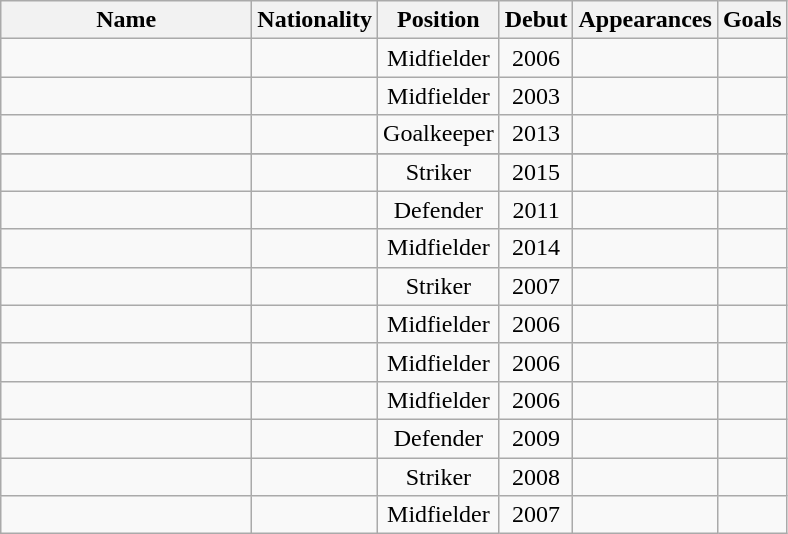<table class="wikitable sortable" style="text-align: center;">
<tr>
<th style="width:10em">Name</th>
<th>Nationality</th>
<th>Position</th>
<th>Debut</th>
<th>Appearances</th>
<th>Goals</th>
</tr>
<tr>
<td style="text-align: left;"></td>
<td style="text-align: left;"></td>
<td>Midfielder</td>
<td>2006</td>
<td></td>
<td></td>
</tr>
<tr>
<td style="text-align: left;"></td>
<td style="text-align: left;"></td>
<td>Midfielder</td>
<td>2003</td>
<td></td>
<td></td>
</tr>
<tr>
<td style="text-align: left;"></td>
<td style="text-align: left;"></td>
<td>Goalkeeper</td>
<td>2013</td>
<td></td>
<td></td>
</tr>
<tr>
</tr>
<tr>
<td style="text-align: left;"></td>
<td style="text-align: left;"></td>
<td>Striker</td>
<td>2015</td>
<td></td>
<td></td>
</tr>
<tr>
<td style="text-align: left;"></td>
<td style="text-align: left;"></td>
<td>Defender</td>
<td>2011</td>
<td></td>
<td></td>
</tr>
<tr>
<td style="text-align: left;"></td>
<td style="text-align: left;"></td>
<td>Midfielder</td>
<td>2014</td>
<td></td>
<td></td>
</tr>
<tr>
<td style="text-align: left;"></td>
<td style="text-align: left;"></td>
<td>Striker</td>
<td>2007</td>
<td></td>
<td></td>
</tr>
<tr>
<td style="text-align: left;"></td>
<td style="text-align: left;"></td>
<td>Midfielder</td>
<td>2006</td>
<td></td>
<td></td>
</tr>
<tr>
<td style="text-align: left;"></td>
<td style="text-align: left;"></td>
<td>Midfielder</td>
<td>2006</td>
<td></td>
<td></td>
</tr>
<tr>
<td style="text-align: left;"></td>
<td style="text-align: left;"></td>
<td>Midfielder</td>
<td>2006</td>
<td></td>
<td></td>
</tr>
<tr>
<td style="text-align: left;"></td>
<td style="text-align: left;"></td>
<td>Defender</td>
<td>2009</td>
<td></td>
<td></td>
</tr>
<tr>
<td style="text-align: left;"></td>
<td style="text-align: left;"></td>
<td>Striker</td>
<td>2008</td>
<td></td>
<td></td>
</tr>
<tr>
<td style="text-align: left;"></td>
<td style="text-align: left;"></td>
<td>Midfielder</td>
<td>2007</td>
<td></td>
<td></td>
</tr>
</table>
